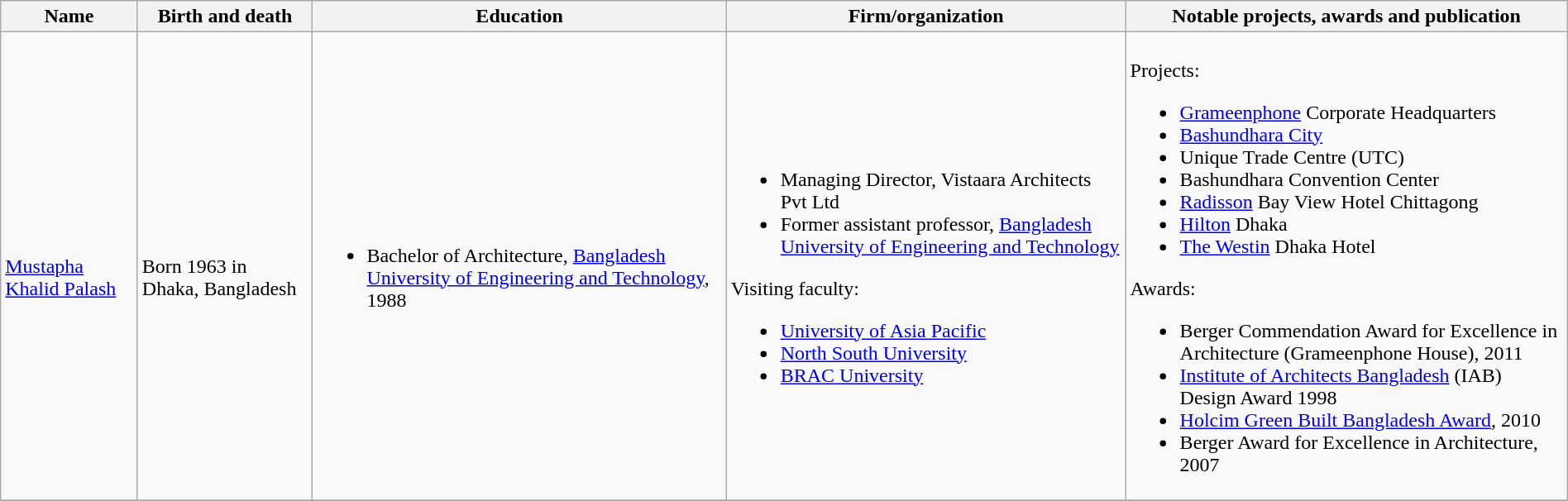<table class="wikitable" width=100%>
<tr bgcolor=#efefef>
<th>Name</th>
<th>Birth and death</th>
<th>Education</th>
<th>Firm/organization</th>
<th>Notable projects, awards and publication</th>
</tr>
<tr>
<td><br><a href='#'>Mustapha Khalid Palash</a></td>
<td><br>Born 1963 in Dhaka, Bangladesh</td>
<td><br><ul><li>Bachelor of Architecture, <a href='#'>Bangladesh University of Engineering and Technology</a>, 1988</li></ul></td>
<td><br><ul><li>Managing Director, Vistaara Architects Pvt Ltd</li><li>Former assistant professor, <a href='#'>Bangladesh University of Engineering and Technology</a></li></ul>Visiting faculty:<ul><li><a href='#'>University of Asia Pacific</a></li><li><a href='#'>North South University</a></li><li><a href='#'>BRAC University</a></li></ul></td>
<td><br>Projects:<ul><li><a href='#'>Grameenphone</a> Corporate Headquarters</li><li><a href='#'>Bashundhara City</a></li><li>Unique Trade Centre (UTC)</li><li>Bashundhara Convention Center</li><li><a href='#'>Radisson</a> Bay View Hotel Chittagong</li><li><a href='#'>Hilton</a> Dhaka</li><li><a href='#'>The Westin</a> Dhaka Hotel</li></ul>Awards:<ul><li>Berger Commendation Award for Excellence in Architecture (Grameenphone House), 2011</li><li><a href='#'>Institute of Architects Bangladesh</a> (IAB) Design Award 1998</li><li><a href='#'>Holcim Green Built Bangladesh Award</a>, 2010</li><li>Berger Award for Excellence in Architecture, 2007</li></ul></td>
</tr>
<tr>
</tr>
</table>
